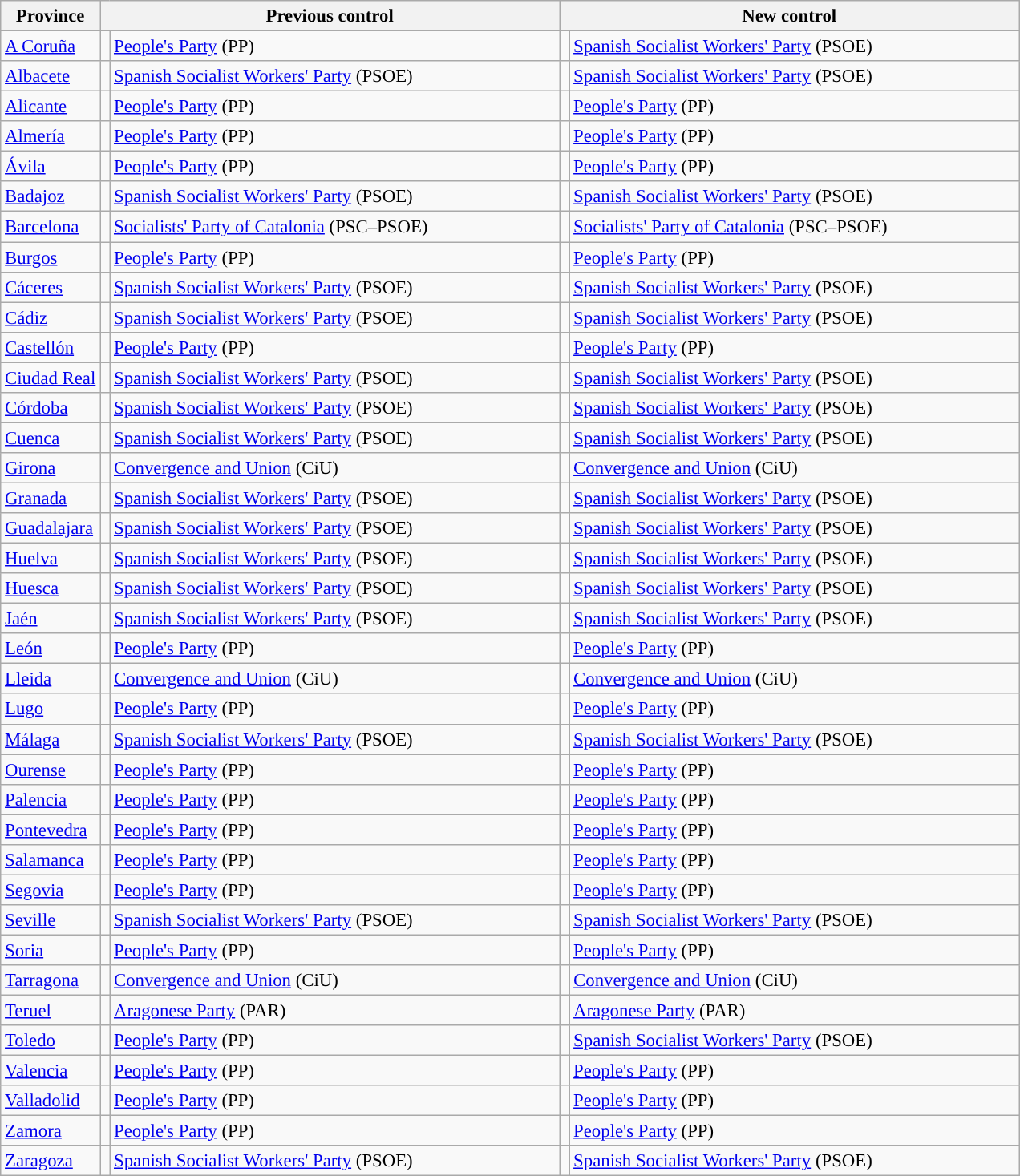<table class="wikitable sortable" style="font-size:95%;">
<tr>
<th>Province</th>
<th colspan="2" style="width:375px;">Previous control</th>
<th colspan="2" style="width:375px;">New control</th>
</tr>
<tr>
<td><a href='#'>A Coruña</a></td>
<td width="1" style="color:inherit;background:"></td>
<td><a href='#'>People's Party</a> (PP)</td>
<td width="1" style="color:inherit;background:"></td>
<td><a href='#'>Spanish Socialist Workers' Party</a> (PSOE)</td>
</tr>
<tr>
<td><a href='#'>Albacete</a></td>
<td style="color:inherit;background:"></td>
<td><a href='#'>Spanish Socialist Workers' Party</a> (PSOE)</td>
<td style="color:inherit;background:"></td>
<td><a href='#'>Spanish Socialist Workers' Party</a> (PSOE)</td>
</tr>
<tr>
<td><a href='#'>Alicante</a></td>
<td style="color:inherit;background:"></td>
<td><a href='#'>People's Party</a> (PP)</td>
<td style="color:inherit;background:"></td>
<td><a href='#'>People's Party</a> (PP)</td>
</tr>
<tr>
<td><a href='#'>Almería</a></td>
<td style="color:inherit;background:"></td>
<td><a href='#'>People's Party</a> (PP)</td>
<td style="color:inherit;background:"></td>
<td><a href='#'>People's Party</a> (PP)</td>
</tr>
<tr>
<td><a href='#'>Ávila</a></td>
<td style="color:inherit;background:"></td>
<td><a href='#'>People's Party</a> (PP)</td>
<td style="color:inherit;background:"></td>
<td><a href='#'>People's Party</a> (PP)</td>
</tr>
<tr>
<td><a href='#'>Badajoz</a></td>
<td style="color:inherit;background:"></td>
<td><a href='#'>Spanish Socialist Workers' Party</a> (PSOE)</td>
<td style="color:inherit;background:"></td>
<td><a href='#'>Spanish Socialist Workers' Party</a> (PSOE)</td>
</tr>
<tr>
<td><a href='#'>Barcelona</a></td>
<td style="color:inherit;background:"></td>
<td><a href='#'>Socialists' Party of Catalonia</a> (PSC–PSOE)</td>
<td style="color:inherit;background:"></td>
<td><a href='#'>Socialists' Party of Catalonia</a> (PSC–PSOE)</td>
</tr>
<tr>
<td><a href='#'>Burgos</a></td>
<td style="color:inherit;background:"></td>
<td><a href='#'>People's Party</a> (PP)</td>
<td style="color:inherit;background:"></td>
<td><a href='#'>People's Party</a> (PP)</td>
</tr>
<tr>
<td><a href='#'>Cáceres</a></td>
<td style="color:inherit;background:"></td>
<td><a href='#'>Spanish Socialist Workers' Party</a> (PSOE)</td>
<td style="color:inherit;background:"></td>
<td><a href='#'>Spanish Socialist Workers' Party</a> (PSOE)</td>
</tr>
<tr>
<td><a href='#'>Cádiz</a></td>
<td style="color:inherit;background:"></td>
<td><a href='#'>Spanish Socialist Workers' Party</a> (PSOE)</td>
<td style="color:inherit;background:"></td>
<td><a href='#'>Spanish Socialist Workers' Party</a> (PSOE)</td>
</tr>
<tr>
<td><a href='#'>Castellón</a></td>
<td style="color:inherit;background:"></td>
<td><a href='#'>People's Party</a> (PP)</td>
<td style="color:inherit;background:"></td>
<td><a href='#'>People's Party</a> (PP)</td>
</tr>
<tr>
<td><a href='#'>Ciudad Real</a></td>
<td style="color:inherit;background:"></td>
<td><a href='#'>Spanish Socialist Workers' Party</a> (PSOE)</td>
<td style="color:inherit;background:"></td>
<td><a href='#'>Spanish Socialist Workers' Party</a> (PSOE)</td>
</tr>
<tr>
<td><a href='#'>Córdoba</a></td>
<td style="color:inherit;background:"></td>
<td><a href='#'>Spanish Socialist Workers' Party</a> (PSOE)</td>
<td style="color:inherit;background:"></td>
<td><a href='#'>Spanish Socialist Workers' Party</a> (PSOE)</td>
</tr>
<tr>
<td><a href='#'>Cuenca</a></td>
<td style="color:inherit;background:"></td>
<td><a href='#'>Spanish Socialist Workers' Party</a> (PSOE)</td>
<td style="color:inherit;background:"></td>
<td><a href='#'>Spanish Socialist Workers' Party</a> (PSOE)</td>
</tr>
<tr>
<td><a href='#'>Girona</a></td>
<td style="color:inherit;background:"></td>
<td><a href='#'>Convergence and Union</a> (CiU)</td>
<td style="color:inherit;background:"></td>
<td><a href='#'>Convergence and Union</a> (CiU)</td>
</tr>
<tr>
<td><a href='#'>Granada</a></td>
<td style="color:inherit;background:"></td>
<td><a href='#'>Spanish Socialist Workers' Party</a> (PSOE)</td>
<td style="color:inherit;background:"></td>
<td><a href='#'>Spanish Socialist Workers' Party</a> (PSOE)</td>
</tr>
<tr>
<td><a href='#'>Guadalajara</a></td>
<td style="color:inherit;background:"></td>
<td><a href='#'>Spanish Socialist Workers' Party</a> (PSOE)</td>
<td style="color:inherit;background:"></td>
<td><a href='#'>Spanish Socialist Workers' Party</a> (PSOE)</td>
</tr>
<tr>
<td><a href='#'>Huelva</a></td>
<td style="color:inherit;background:"></td>
<td><a href='#'>Spanish Socialist Workers' Party</a> (PSOE)</td>
<td style="color:inherit;background:"></td>
<td><a href='#'>Spanish Socialist Workers' Party</a> (PSOE)</td>
</tr>
<tr>
<td><a href='#'>Huesca</a></td>
<td style="color:inherit;background:"></td>
<td><a href='#'>Spanish Socialist Workers' Party</a> (PSOE)</td>
<td style="color:inherit;background:"></td>
<td><a href='#'>Spanish Socialist Workers' Party</a> (PSOE)</td>
</tr>
<tr>
<td><a href='#'>Jaén</a></td>
<td style="color:inherit;background:"></td>
<td><a href='#'>Spanish Socialist Workers' Party</a> (PSOE)</td>
<td style="color:inherit;background:"></td>
<td><a href='#'>Spanish Socialist Workers' Party</a> (PSOE)</td>
</tr>
<tr>
<td><a href='#'>León</a></td>
<td style="color:inherit;background:"></td>
<td><a href='#'>People's Party</a> (PP)</td>
<td style="color:inherit;background:"></td>
<td><a href='#'>People's Party</a> (PP)</td>
</tr>
<tr>
<td><a href='#'>Lleida</a></td>
<td style="color:inherit;background:"></td>
<td><a href='#'>Convergence and Union</a> (CiU)</td>
<td style="color:inherit;background:"></td>
<td><a href='#'>Convergence and Union</a> (CiU)</td>
</tr>
<tr>
<td><a href='#'>Lugo</a></td>
<td style="color:inherit;background:"></td>
<td><a href='#'>People's Party</a> (PP)</td>
<td style="color:inherit;background:"></td>
<td><a href='#'>People's Party</a> (PP)</td>
</tr>
<tr>
<td><a href='#'>Málaga</a></td>
<td style="color:inherit;background:"></td>
<td><a href='#'>Spanish Socialist Workers' Party</a> (PSOE)</td>
<td style="color:inherit;background:"></td>
<td><a href='#'>Spanish Socialist Workers' Party</a> (PSOE)</td>
</tr>
<tr>
<td><a href='#'>Ourense</a></td>
<td style="color:inherit;background:"></td>
<td><a href='#'>People's Party</a> (PP)</td>
<td style="color:inherit;background:"></td>
<td><a href='#'>People's Party</a> (PP)</td>
</tr>
<tr>
<td><a href='#'>Palencia</a></td>
<td style="color:inherit;background:"></td>
<td><a href='#'>People's Party</a> (PP)</td>
<td style="color:inherit;background:"></td>
<td><a href='#'>People's Party</a> (PP)</td>
</tr>
<tr>
<td><a href='#'>Pontevedra</a></td>
<td style="color:inherit;background:"></td>
<td><a href='#'>People's Party</a> (PP)</td>
<td style="color:inherit;background:"></td>
<td><a href='#'>People's Party</a> (PP)</td>
</tr>
<tr>
<td><a href='#'>Salamanca</a></td>
<td style="color:inherit;background:"></td>
<td><a href='#'>People's Party</a> (PP)</td>
<td style="color:inherit;background:"></td>
<td><a href='#'>People's Party</a> (PP)</td>
</tr>
<tr>
<td><a href='#'>Segovia</a></td>
<td style="color:inherit;background:"></td>
<td><a href='#'>People's Party</a> (PP)</td>
<td style="color:inherit;background:"></td>
<td><a href='#'>People's Party</a> (PP)</td>
</tr>
<tr>
<td><a href='#'>Seville</a></td>
<td style="color:inherit;background:"></td>
<td><a href='#'>Spanish Socialist Workers' Party</a> (PSOE)</td>
<td style="color:inherit;background:"></td>
<td><a href='#'>Spanish Socialist Workers' Party</a> (PSOE)</td>
</tr>
<tr>
<td><a href='#'>Soria</a></td>
<td style="color:inherit;background:"></td>
<td><a href='#'>People's Party</a> (PP)</td>
<td style="color:inherit;background:"></td>
<td><a href='#'>People's Party</a> (PP)</td>
</tr>
<tr>
<td><a href='#'>Tarragona</a></td>
<td style="color:inherit;background:"></td>
<td><a href='#'>Convergence and Union</a> (CiU)</td>
<td style="color:inherit;background:"></td>
<td><a href='#'>Convergence and Union</a> (CiU)</td>
</tr>
<tr>
<td><a href='#'>Teruel</a></td>
<td style="color:inherit;background:"></td>
<td><a href='#'>Aragonese Party</a> (PAR)</td>
<td style="color:inherit;background:"></td>
<td><a href='#'>Aragonese Party</a> (PAR) </td>
</tr>
<tr>
<td><a href='#'>Toledo</a></td>
<td style="color:inherit;background:"></td>
<td><a href='#'>People's Party</a> (PP)</td>
<td style="color:inherit;background:"></td>
<td><a href='#'>Spanish Socialist Workers' Party</a> (PSOE)</td>
</tr>
<tr>
<td><a href='#'>Valencia</a></td>
<td style="color:inherit;background:"></td>
<td><a href='#'>People's Party</a> (PP)</td>
<td style="color:inherit;background:"></td>
<td><a href='#'>People's Party</a> (PP)</td>
</tr>
<tr>
<td><a href='#'>Valladolid</a></td>
<td style="color:inherit;background:"></td>
<td><a href='#'>People's Party</a> (PP)</td>
<td style="color:inherit;background:"></td>
<td><a href='#'>People's Party</a> (PP)</td>
</tr>
<tr>
<td><a href='#'>Zamora</a></td>
<td style="color:inherit;background:"></td>
<td><a href='#'>People's Party</a> (PP)</td>
<td style="color:inherit;background:"></td>
<td><a href='#'>People's Party</a> (PP)</td>
</tr>
<tr>
<td><a href='#'>Zaragoza</a></td>
<td style="color:inherit;background:"></td>
<td><a href='#'>Spanish Socialist Workers' Party</a> (PSOE)</td>
<td style="color:inherit;background:"></td>
<td><a href='#'>Spanish Socialist Workers' Party</a> (PSOE)</td>
</tr>
</table>
